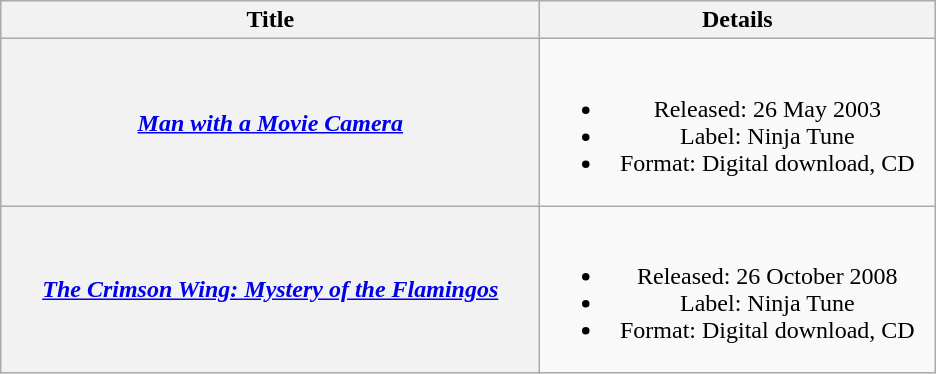<table class="wikitable plainrowheaders" style="text-align:center;">
<tr>
<th scope="col" style="width:22em;">Title</th>
<th scope="col" style="width:16em;">Details</th>
</tr>
<tr>
<th scope="row"><em><a href='#'>Man with a Movie Camera</a></em></th>
<td><br><ul><li>Released: 26 May 2003</li><li>Label: Ninja Tune</li><li>Format: Digital download, CD</li></ul></td>
</tr>
<tr>
<th scope="row"><em><a href='#'>The Crimson Wing: Mystery of the Flamingos</a></em></th>
<td><br><ul><li>Released: 26 October 2008</li><li>Label: Ninja Tune</li><li>Format: Digital download, CD</li></ul></td>
</tr>
</table>
